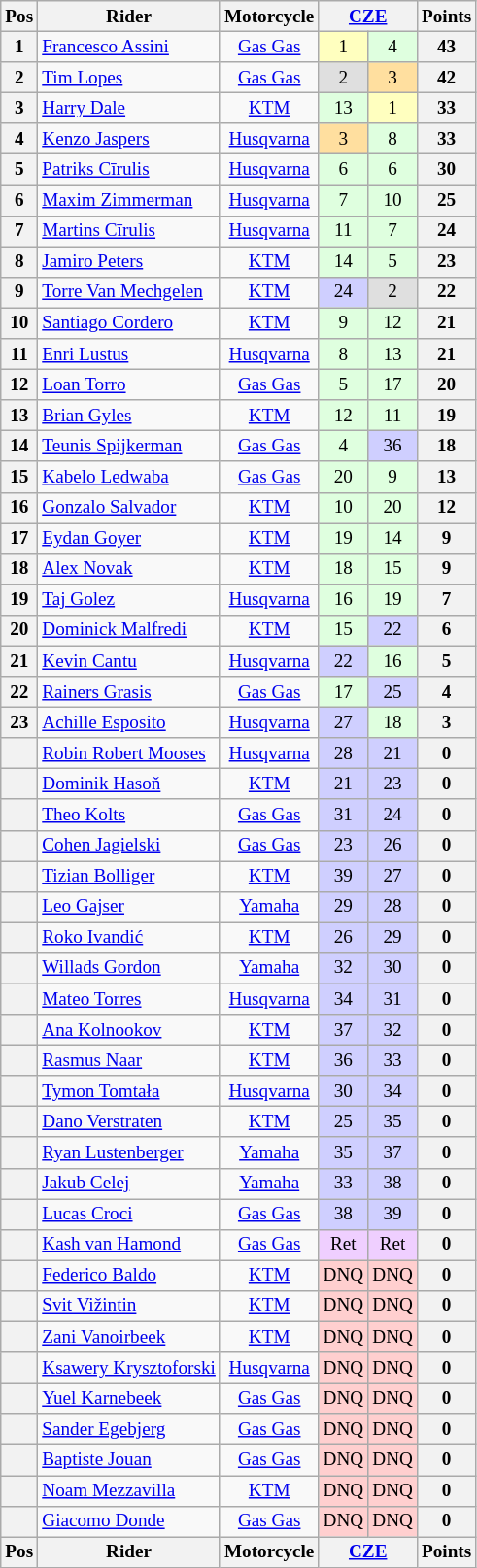<table class="wikitable" style="font-size: 80%; text-align:center">
<tr valign="top">
<th valign="middle">Pos</th>
<th valign="middle">Rider</th>
<th valign="middle">Motorcycle</th>
<th colspan=2><a href='#'>CZE</a><br></th>
<th valign="middle">Points</th>
</tr>
<tr>
<th>1</th>
<td align=left> <a href='#'>Francesco Assini</a></td>
<td><a href='#'>Gas Gas</a></td>
<td style="background:#ffffbf;">1</td>
<td style="background:#dfffdf;">4</td>
<th>43</th>
</tr>
<tr>
<th>2</th>
<td align=left> <a href='#'>Tim Lopes</a></td>
<td><a href='#'>Gas Gas</a></td>
<td style="background:#dfdfdf;">2</td>
<td style="background:#ffdf9f;">3</td>
<th>42</th>
</tr>
<tr>
<th>3</th>
<td align=left> <a href='#'>Harry Dale</a></td>
<td><a href='#'>KTM</a></td>
<td style="background:#dfffdf;">13</td>
<td style="background:#ffffbf;">1</td>
<th>33</th>
</tr>
<tr>
<th>4</th>
<td align=left> <a href='#'>Kenzo Jaspers</a></td>
<td><a href='#'>Husqvarna</a></td>
<td style="background:#ffdf9f;">3</td>
<td style="background:#dfffdf;">8</td>
<th>33</th>
</tr>
<tr>
<th>5</th>
<td align=left> <a href='#'>Patriks Cīrulis</a></td>
<td><a href='#'>Husqvarna</a></td>
<td style="background:#dfffdf;">6</td>
<td style="background:#dfffdf;">6</td>
<th>30</th>
</tr>
<tr>
<th>6</th>
<td align=left> <a href='#'>Maxim Zimmerman</a></td>
<td><a href='#'>Husqvarna</a></td>
<td style="background:#dfffdf;">7</td>
<td style="background:#dfffdf;">10</td>
<th>25</th>
</tr>
<tr>
<th>7</th>
<td align=left> <a href='#'>Martins Cīrulis</a></td>
<td><a href='#'>Husqvarna</a></td>
<td style="background:#dfffdf;">11</td>
<td style="background:#dfffdf;">7</td>
<th>24</th>
</tr>
<tr>
<th>8</th>
<td align=left> <a href='#'>Jamiro Peters</a></td>
<td><a href='#'>KTM</a></td>
<td style="background:#dfffdf;">14</td>
<td style="background:#dfffdf;">5</td>
<th>23</th>
</tr>
<tr>
<th>9</th>
<td align=left> <a href='#'>Torre Van Mechgelen</a></td>
<td><a href='#'>KTM</a></td>
<td style="background:#cfcfff;">24</td>
<td style="background:#dfdfdf;">2</td>
<th>22</th>
</tr>
<tr>
<th>10</th>
<td align=left> <a href='#'>Santiago Cordero</a></td>
<td><a href='#'>KTM</a></td>
<td style="background:#dfffdf;">9</td>
<td style="background:#dfffdf;">12</td>
<th>21</th>
</tr>
<tr>
<th>11</th>
<td align=left> <a href='#'>Enri Lustus</a></td>
<td><a href='#'>Husqvarna</a></td>
<td style="background:#dfffdf;">8</td>
<td style="background:#dfffdf;">13</td>
<th>21</th>
</tr>
<tr>
<th>12</th>
<td align=left> <a href='#'>Loan Torro</a></td>
<td><a href='#'>Gas Gas</a></td>
<td style="background:#dfffdf;">5</td>
<td style="background:#dfffdf;">17</td>
<th>20</th>
</tr>
<tr>
<th>13</th>
<td align=left> <a href='#'>Brian Gyles</a></td>
<td><a href='#'>KTM</a></td>
<td style="background:#dfffdf;">12</td>
<td style="background:#dfffdf;">11</td>
<th>19</th>
</tr>
<tr>
<th>14</th>
<td align=left> <a href='#'>Teunis Spijkerman</a></td>
<td><a href='#'>Gas Gas</a></td>
<td style="background:#dfffdf;">4</td>
<td style="background:#cfcfff;">36</td>
<th>18</th>
</tr>
<tr>
<th>15</th>
<td align=left> <a href='#'>Kabelo Ledwaba</a></td>
<td><a href='#'>Gas Gas</a></td>
<td style="background:#dfffdf;">20</td>
<td style="background:#dfffdf;">9</td>
<th>13</th>
</tr>
<tr>
<th>16</th>
<td align=left> <a href='#'>Gonzalo Salvador</a></td>
<td><a href='#'>KTM</a></td>
<td style="background:#dfffdf;">10</td>
<td style="background:#dfffdf;">20</td>
<th>12</th>
</tr>
<tr>
<th>17</th>
<td align=left> <a href='#'>Eydan Goyer</a></td>
<td><a href='#'>KTM</a></td>
<td style="background:#dfffdf;">19</td>
<td style="background:#dfffdf;">14</td>
<th>9</th>
</tr>
<tr>
<th>18</th>
<td align=left> <a href='#'>Alex Novak</a></td>
<td><a href='#'>KTM</a></td>
<td style="background:#dfffdf;">18</td>
<td style="background:#dfffdf;">15</td>
<th>9</th>
</tr>
<tr>
<th>19</th>
<td align=left> <a href='#'>Taj Golez</a></td>
<td><a href='#'>Husqvarna</a></td>
<td style="background:#dfffdf;">16</td>
<td style="background:#dfffdf;">19</td>
<th>7</th>
</tr>
<tr>
<th>20</th>
<td align=left> <a href='#'>Dominick Malfredi</a></td>
<td><a href='#'>KTM</a></td>
<td style="background:#dfffdf;">15</td>
<td style="background:#cfcfff;">22</td>
<th>6</th>
</tr>
<tr>
<th>21</th>
<td align=left> <a href='#'>Kevin Cantu</a></td>
<td><a href='#'>Husqvarna</a></td>
<td style="background:#cfcfff;">22</td>
<td style="background:#dfffdf;">16</td>
<th>5</th>
</tr>
<tr>
<th>22</th>
<td align=left> <a href='#'>Rainers Grasis</a></td>
<td><a href='#'>Gas Gas</a></td>
<td style="background:#dfffdf;">17</td>
<td style="background:#cfcfff;">25</td>
<th>4</th>
</tr>
<tr>
<th>23</th>
<td align=left> <a href='#'>Achille Esposito</a></td>
<td><a href='#'>Husqvarna</a></td>
<td style="background:#cfcfff;">27</td>
<td style="background:#dfffdf;">18</td>
<th>3</th>
</tr>
<tr>
<th></th>
<td align=left> <a href='#'>Robin Robert Mooses</a></td>
<td><a href='#'>Husqvarna</a></td>
<td style="background:#cfcfff;">28</td>
<td style="background:#cfcfff;">21</td>
<th>0</th>
</tr>
<tr>
<th></th>
<td align=left> <a href='#'>Dominik Hasoň</a></td>
<td><a href='#'>KTM</a></td>
<td style="background:#cfcfff;">21</td>
<td style="background:#cfcfff;">23</td>
<th>0</th>
</tr>
<tr>
<th></th>
<td align=left> <a href='#'>Theo Kolts</a></td>
<td><a href='#'>Gas Gas</a></td>
<td style="background:#cfcfff;">31</td>
<td style="background:#cfcfff;">24</td>
<th>0</th>
</tr>
<tr>
<th></th>
<td align=left> <a href='#'>Cohen Jagielski</a></td>
<td><a href='#'>Gas Gas</a></td>
<td style="background:#cfcfff;">23</td>
<td style="background:#cfcfff;">26</td>
<th>0</th>
</tr>
<tr>
<th></th>
<td align=left> <a href='#'>Tizian Bolliger</a></td>
<td><a href='#'>KTM</a></td>
<td style="background:#cfcfff;">39</td>
<td style="background:#cfcfff;">27</td>
<th>0</th>
</tr>
<tr>
<th></th>
<td align=left> <a href='#'>Leo Gajser</a></td>
<td><a href='#'>Yamaha</a></td>
<td style="background:#cfcfff;">29</td>
<td style="background:#cfcfff;">28</td>
<th>0</th>
</tr>
<tr>
<th></th>
<td align=left> <a href='#'>Roko Ivandić</a></td>
<td><a href='#'>KTM</a></td>
<td style="background:#cfcfff;">26</td>
<td style="background:#cfcfff;">29</td>
<th>0</th>
</tr>
<tr>
<th></th>
<td align=left> <a href='#'>Willads Gordon</a></td>
<td><a href='#'>Yamaha</a></td>
<td style="background:#cfcfff;">32</td>
<td style="background:#cfcfff;">30</td>
<th>0</th>
</tr>
<tr>
<th></th>
<td align=left> <a href='#'>Mateo Torres</a></td>
<td><a href='#'>Husqvarna</a></td>
<td style="background:#cfcfff;">34</td>
<td style="background:#cfcfff;">31</td>
<th>0</th>
</tr>
<tr>
<th></th>
<td align=left> <a href='#'>Ana Kolnookov</a></td>
<td><a href='#'>KTM</a></td>
<td style="background:#cfcfff;">37</td>
<td style="background:#cfcfff;">32</td>
<th>0</th>
</tr>
<tr>
<th></th>
<td align=left> <a href='#'>Rasmus Naar</a></td>
<td><a href='#'>KTM</a></td>
<td style="background:#cfcfff;">36</td>
<td style="background:#cfcfff;">33</td>
<th>0</th>
</tr>
<tr>
<th></th>
<td align=left> <a href='#'>Tymon Tomtała</a></td>
<td><a href='#'>Husqvarna</a></td>
<td style="background:#cfcfff;">30</td>
<td style="background:#cfcfff;">34</td>
<th>0</th>
</tr>
<tr>
<th></th>
<td align=left> <a href='#'>Dano Verstraten</a></td>
<td><a href='#'>KTM</a></td>
<td style="background:#cfcfff;">25</td>
<td style="background:#cfcfff;">35</td>
<th>0</th>
</tr>
<tr>
<th></th>
<td align=left> <a href='#'>Ryan Lustenberger</a></td>
<td><a href='#'>Yamaha</a></td>
<td style="background:#cfcfff;">35</td>
<td style="background:#cfcfff;">37</td>
<th>0</th>
</tr>
<tr>
<th></th>
<td align=left> <a href='#'>Jakub Celej</a></td>
<td><a href='#'>Yamaha</a></td>
<td style="background:#cfcfff;">33</td>
<td style="background:#cfcfff;">38</td>
<th>0</th>
</tr>
<tr>
<th></th>
<td align=left> <a href='#'>Lucas Croci</a></td>
<td><a href='#'>Gas Gas</a></td>
<td style="background:#cfcfff;">38</td>
<td style="background:#cfcfff;">39</td>
<th>0</th>
</tr>
<tr>
<th></th>
<td align=left> <a href='#'>Kash van Hamond</a></td>
<td><a href='#'>Gas Gas</a></td>
<td style="background:#efcfff;">Ret</td>
<td style="background:#efcfff;">Ret</td>
<th>0</th>
</tr>
<tr>
<th></th>
<td align=left> <a href='#'>Federico Baldo</a></td>
<td><a href='#'>KTM</a></td>
<td style="background:#ffcfcf;">DNQ</td>
<td style="background:#ffcfcf;">DNQ</td>
<th>0</th>
</tr>
<tr>
<th></th>
<td align=left> <a href='#'>Svit Vižintin</a></td>
<td><a href='#'>KTM</a></td>
<td style="background:#ffcfcf;">DNQ</td>
<td style="background:#ffcfcf;">DNQ</td>
<th>0</th>
</tr>
<tr>
<th></th>
<td align=left> <a href='#'>Zani Vanoirbeek</a></td>
<td><a href='#'>KTM</a></td>
<td style="background:#ffcfcf;">DNQ</td>
<td style="background:#ffcfcf;">DNQ</td>
<th>0</th>
</tr>
<tr>
<th></th>
<td align=left> <a href='#'>Ksawery Krysztoforski</a></td>
<td><a href='#'>Husqvarna</a></td>
<td style="background:#ffcfcf;">DNQ</td>
<td style="background:#ffcfcf;">DNQ</td>
<th>0</th>
</tr>
<tr>
<th></th>
<td align=left> <a href='#'>Yuel Karnebeek</a></td>
<td><a href='#'>Gas Gas</a></td>
<td style="background:#ffcfcf;">DNQ</td>
<td style="background:#ffcfcf;">DNQ</td>
<th>0</th>
</tr>
<tr>
<th></th>
<td align=left> <a href='#'>Sander Egebjerg</a></td>
<td><a href='#'>Gas Gas</a></td>
<td style="background:#ffcfcf;">DNQ</td>
<td style="background:#ffcfcf;">DNQ</td>
<th>0</th>
</tr>
<tr>
<th></th>
<td align=left> <a href='#'>Baptiste Jouan</a></td>
<td><a href='#'>Gas Gas</a></td>
<td style="background:#ffcfcf;">DNQ</td>
<td style="background:#ffcfcf;">DNQ</td>
<th>0</th>
</tr>
<tr>
<th></th>
<td align=left> <a href='#'>Noam Mezzavilla</a></td>
<td><a href='#'>KTM</a></td>
<td style="background:#ffcfcf;">DNQ</td>
<td style="background:#ffcfcf;">DNQ</td>
<th>0</th>
</tr>
<tr>
<th></th>
<td align=left> <a href='#'>Giacomo Donde</a></td>
<td><a href='#'>Gas Gas</a></td>
<td style="background:#ffcfcf;">DNQ</td>
<td style="background:#ffcfcf;">DNQ</td>
<th>0</th>
</tr>
<tr valign="top">
<th valign="middle">Pos</th>
<th valign="middle">Rider</th>
<th valign="middle">Motorcycle</th>
<th colspan=2><a href='#'>CZE</a><br></th>
<th valign="middle">Points</th>
</tr>
</table>
